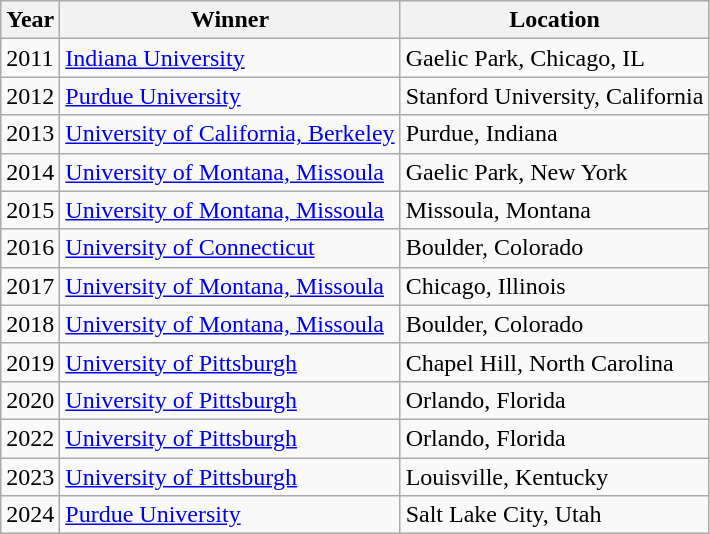<table class="wikitable">
<tr>
<th>Year</th>
<th>Winner</th>
<th>Location</th>
</tr>
<tr>
<td>2011</td>
<td><a href='#'>Indiana University</a></td>
<td>Gaelic Park, Chicago, IL</td>
</tr>
<tr>
<td>2012</td>
<td><a href='#'>Purdue University</a></td>
<td>Stanford University, California</td>
</tr>
<tr>
<td>2013</td>
<td><a href='#'>University of California, Berkeley</a></td>
<td>Purdue, Indiana</td>
</tr>
<tr>
<td>2014</td>
<td><a href='#'>University of Montana, Missoula</a></td>
<td>Gaelic Park, New York</td>
</tr>
<tr>
<td>2015</td>
<td><a href='#'>University of Montana, Missoula</a></td>
<td>Missoula, Montana</td>
</tr>
<tr>
<td>2016</td>
<td><a href='#'>University of Connecticut</a></td>
<td>Boulder, Colorado</td>
</tr>
<tr>
<td>2017</td>
<td><a href='#'>University of Montana, Missoula</a></td>
<td>Chicago, Illinois</td>
</tr>
<tr>
<td>2018</td>
<td><a href='#'>University of Montana, Missoula</a></td>
<td>Boulder, Colorado</td>
</tr>
<tr>
<td>2019</td>
<td><a href='#'>University of Pittsburgh</a></td>
<td>Chapel Hill, North Carolina</td>
</tr>
<tr>
<td>2020</td>
<td><a href='#'>University of Pittsburgh</a></td>
<td>Orlando, Florida</td>
</tr>
<tr>
<td>2022</td>
<td><a href='#'>University of Pittsburgh</a></td>
<td>Orlando, Florida</td>
</tr>
<tr>
<td>2023</td>
<td><a href='#'>University of Pittsburgh</a></td>
<td>Louisville, Kentucky</td>
</tr>
<tr>
<td>2024</td>
<td><a href='#'>Purdue University</a></td>
<td>Salt Lake City, Utah</td>
</tr>
</table>
